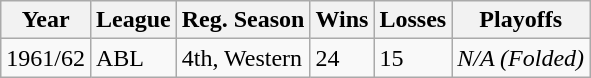<table class="wikitable">
<tr>
<th>Year</th>
<th>League</th>
<th>Reg. Season</th>
<th>Wins</th>
<th>Losses</th>
<th>Playoffs</th>
</tr>
<tr>
<td>1961/62</td>
<td>ABL</td>
<td>4th, Western</td>
<td>24</td>
<td>15</td>
<td><em>N/A (Folded)</em></td>
</tr>
</table>
